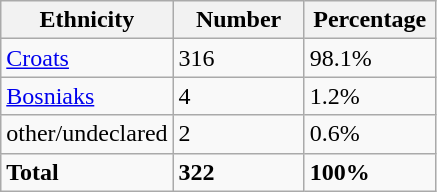<table class="wikitable">
<tr>
<th width="100px">Ethnicity</th>
<th width="80px">Number</th>
<th width="80px">Percentage</th>
</tr>
<tr>
<td><a href='#'>Croats</a></td>
<td>316</td>
<td>98.1%</td>
</tr>
<tr>
<td><a href='#'>Bosniaks</a></td>
<td>4</td>
<td>1.2%</td>
</tr>
<tr>
<td>other/undeclared</td>
<td>2</td>
<td>0.6%</td>
</tr>
<tr>
<td><strong>Total</strong></td>
<td><strong>322</strong></td>
<td><strong>100%</strong></td>
</tr>
</table>
